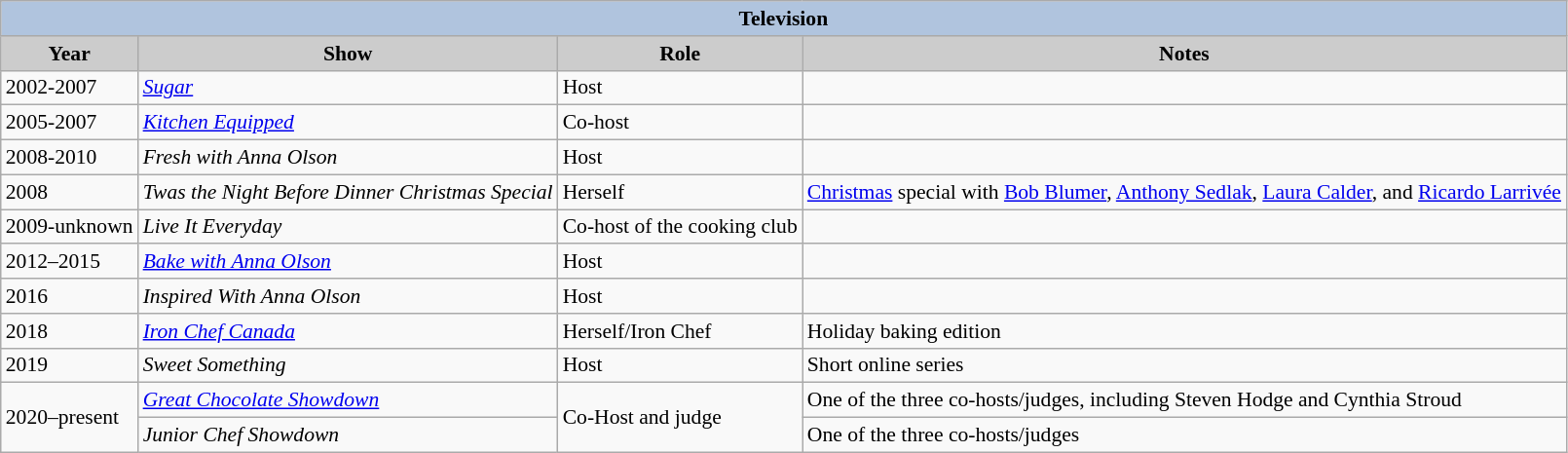<table class="wikitable" style="font-size:90%;">
<tr>
<th colspan=4 style="background:#B0C4DE;">Television</th>
</tr>
<tr align="center">
<th style="background: #CCCCCC;">Year</th>
<th style="background: #CCCCCC;">Show</th>
<th style="background: #CCCCCC;">Role</th>
<th style="background: #CCCCCC;">Notes</th>
</tr>
<tr>
<td>2002-2007</td>
<td><em><a href='#'>Sugar</a></em></td>
<td>Host</td>
<td></td>
</tr>
<tr>
<td>2005-2007</td>
<td><em><a href='#'>Kitchen Equipped</a></em></td>
<td>Co-host</td>
<td></td>
</tr>
<tr>
<td>2008-2010</td>
<td><em>Fresh with Anna Olson</em></td>
<td>Host</td>
<td></td>
</tr>
<tr>
<td>2008</td>
<td><em>Twas the Night Before Dinner Christmas Special</em></td>
<td>Herself</td>
<td><a href='#'>Christmas</a> special with <a href='#'>Bob Blumer</a>, <a href='#'>Anthony Sedlak</a>, <a href='#'>Laura Calder</a>, and <a href='#'>Ricardo Larrivée</a></td>
</tr>
<tr>
<td>2009-unknown</td>
<td><em>Live It Everyday</em></td>
<td>Co-host of the cooking club</td>
<td></td>
</tr>
<tr>
<td>2012–2015</td>
<td><em><a href='#'>Bake with Anna Olson</a></em></td>
<td>Host</td>
<td></td>
</tr>
<tr>
<td>2016</td>
<td><em>Inspired With Anna Olson</em></td>
<td>Host</td>
<td></td>
</tr>
<tr>
<td>2018</td>
<td><em><a href='#'>Iron Chef Canada</a></em></td>
<td>Herself/Iron Chef</td>
<td>Holiday baking edition</td>
</tr>
<tr>
<td>2019</td>
<td><em>Sweet Something</em></td>
<td>Host</td>
<td>Short online series</td>
</tr>
<tr>
<td rowspan=2>2020–present</td>
<td><em><a href='#'>Great Chocolate Showdown</a></em></td>
<td rowspan=2>Co-Host and judge</td>
<td>One of the three co-hosts/judges, including Steven Hodge and Cynthia Stroud</td>
</tr>
<tr>
<td><em>Junior Chef Showdown</em></td>
<td>One of the three co-hosts/judges</td>
</tr>
</table>
